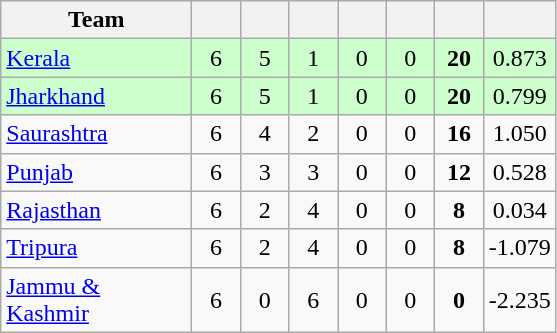<table class="wikitable" style="text-align:center">
<tr>
<th style="width:120px">Team</th>
<th style="width:25px"></th>
<th style="width:25px"></th>
<th style="width:25px"></th>
<th style="width:25px"></th>
<th style="width:25px"></th>
<th style="width:25px"></th>
<th style="width:40px"></th>
</tr>
<tr style="background:#cfc;">
<td style="text-align:left"><a href='#'>Kerala</a></td>
<td>6</td>
<td>5</td>
<td>1</td>
<td>0</td>
<td>0</td>
<td><strong>20</strong></td>
<td>0.873</td>
</tr>
<tr style="background:#cfc;">
<td style="text-align:left"><a href='#'>Jharkhand</a></td>
<td>6</td>
<td>5</td>
<td>1</td>
<td>0</td>
<td>0</td>
<td><strong>20</strong></td>
<td>0.799</td>
</tr>
<tr>
<td style="text-align:left;"><a href='#'>Saurashtra</a></td>
<td>6</td>
<td>4</td>
<td>2</td>
<td>0</td>
<td>0</td>
<td><strong>16</strong></td>
<td>1.050</td>
</tr>
<tr>
<td style="text-align:left"><a href='#'>Punjab</a></td>
<td>6</td>
<td>3</td>
<td>3</td>
<td>0</td>
<td>0</td>
<td><strong>12</strong></td>
<td>0.528</td>
</tr>
<tr>
<td style="text-align:left"><a href='#'>Rajasthan</a></td>
<td>6</td>
<td>2</td>
<td>4</td>
<td>0</td>
<td>0</td>
<td><strong>8</strong></td>
<td>0.034</td>
</tr>
<tr>
<td style="text-align:left"><a href='#'>Tripura</a></td>
<td>6</td>
<td>2</td>
<td>4</td>
<td>0</td>
<td>0</td>
<td><strong>8</strong></td>
<td>-1.079</td>
</tr>
<tr>
<td style="text-align:left"><a href='#'>Jammu & Kashmir</a></td>
<td>6</td>
<td>0</td>
<td>6</td>
<td>0</td>
<td>0</td>
<td><strong>0</strong></td>
<td>-2.235</td>
</tr>
</table>
